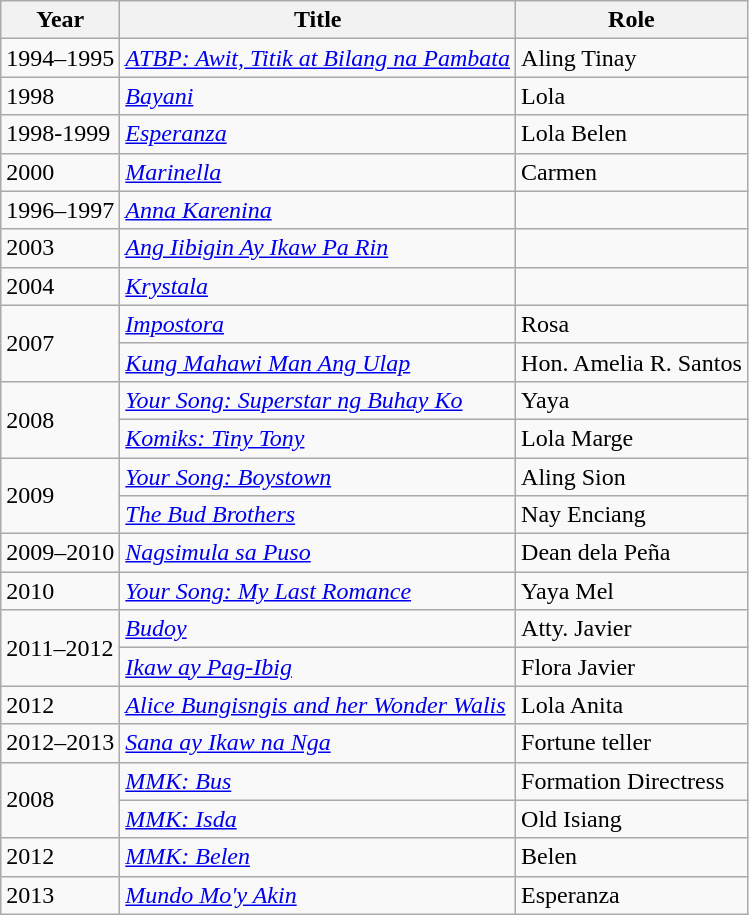<table class="wikitable">
<tr>
<th>Year</th>
<th>Title</th>
<th>Role</th>
</tr>
<tr>
<td>1994–1995</td>
<td><em><a href='#'>ATBP: Awit, Titik at Bilang na Pambata</a></em></td>
<td>Aling Tinay</td>
</tr>
<tr>
<td>1998</td>
<td><em><a href='#'>Bayani</a></em></td>
<td>Lola</td>
</tr>
<tr>
<td>1998-1999</td>
<td><em><a href='#'>Esperanza</a></em></td>
<td>Lola Belen</td>
</tr>
<tr>
<td>2000</td>
<td><em><a href='#'>Marinella</a></em></td>
<td>Carmen</td>
</tr>
<tr>
<td>1996–1997</td>
<td><em><a href='#'>Anna Karenina</a></em></td>
<td></td>
</tr>
<tr>
<td>2003</td>
<td><em><a href='#'>Ang Iibigin Ay Ikaw Pa Rin</a></em></td>
<td></td>
</tr>
<tr>
<td>2004</td>
<td><em><a href='#'>Krystala</a></em></td>
<td></td>
</tr>
<tr>
<td rowspan="2">2007</td>
<td><em><a href='#'>Impostora</a></em></td>
<td>Rosa</td>
</tr>
<tr>
<td><em><a href='#'>Kung Mahawi Man Ang Ulap</a></em></td>
<td>Hon. Amelia R. Santos</td>
</tr>
<tr>
<td rowspan="2">2008</td>
<td><em><a href='#'>Your Song: Superstar ng Buhay Ko</a></em></td>
<td>Yaya</td>
</tr>
<tr>
<td><em><a href='#'>Komiks: Tiny Tony</a></em></td>
<td>Lola Marge</td>
</tr>
<tr>
<td rowspan="2">2009</td>
<td><em><a href='#'>Your Song: Boystown</a></em></td>
<td>Aling Sion</td>
</tr>
<tr>
<td><em><a href='#'>The Bud Brothers</a></em></td>
<td>Nay Enciang</td>
</tr>
<tr>
<td>2009–2010</td>
<td><em><a href='#'>Nagsimula sa Puso</a></em></td>
<td>Dean dela Peña</td>
</tr>
<tr>
<td>2010</td>
<td><em><a href='#'>Your Song: My Last Romance</a></em></td>
<td>Yaya Mel</td>
</tr>
<tr>
<td rowspan="2">2011–2012</td>
<td><em><a href='#'>Budoy</a></em></td>
<td>Atty. Javier</td>
</tr>
<tr>
<td><em><a href='#'>Ikaw ay Pag-Ibig</a></em></td>
<td>Flora Javier</td>
</tr>
<tr>
<td>2012</td>
<td><em><a href='#'>Alice Bungisngis and her Wonder Walis</a></em></td>
<td>Lola Anita</td>
</tr>
<tr>
<td>2012–2013</td>
<td><em><a href='#'>Sana ay Ikaw na Nga</a></em></td>
<td>Fortune teller</td>
</tr>
<tr>
<td rowspan="2">2008</td>
<td><em><a href='#'>MMK: Bus</a></em></td>
<td>Formation Directress</td>
</tr>
<tr>
<td><em><a href='#'>MMK: Isda</a></em></td>
<td>Old Isiang</td>
</tr>
<tr>
<td>2012</td>
<td><em><a href='#'>MMK: Belen</a></em></td>
<td>Belen</td>
</tr>
<tr>
<td>2013</td>
<td><em><a href='#'>Mundo Mo'y Akin</a></em></td>
<td>Esperanza</td>
</tr>
</table>
